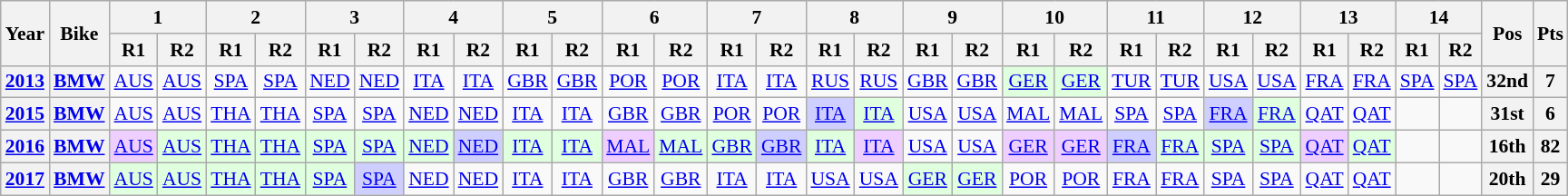<table class="wikitable" style="text-align:center; font-size:90%">
<tr>
<th valign="middle" rowspan=2>Year</th>
<th valign="middle" rowspan=2>Bike</th>
<th colspan=2>1</th>
<th colspan=2>2</th>
<th colspan=2>3</th>
<th colspan=2>4</th>
<th colspan=2>5</th>
<th colspan=2>6</th>
<th colspan=2>7</th>
<th colspan=2>8</th>
<th colspan=2>9</th>
<th colspan=2>10</th>
<th colspan=2>11</th>
<th colspan=2>12</th>
<th colspan=2>13</th>
<th colspan=2>14</th>
<th rowspan=2>Pos</th>
<th rowspan=2>Pts</th>
</tr>
<tr>
<th>R1</th>
<th>R2</th>
<th>R1</th>
<th>R2</th>
<th>R1</th>
<th>R2</th>
<th>R1</th>
<th>R2</th>
<th>R1</th>
<th>R2</th>
<th>R1</th>
<th>R2</th>
<th>R1</th>
<th>R2</th>
<th>R1</th>
<th>R2</th>
<th>R1</th>
<th>R2</th>
<th>R1</th>
<th>R2</th>
<th>R1</th>
<th>R2</th>
<th>R1</th>
<th>R2</th>
<th>R1</th>
<th>R2</th>
<th>R1</th>
<th>R2</th>
</tr>
<tr>
<th><a href='#'>2013</a></th>
<th><a href='#'>BMW</a></th>
<td><a href='#'>AUS</a></td>
<td><a href='#'>AUS</a></td>
<td><a href='#'>SPA</a></td>
<td><a href='#'>SPA</a></td>
<td><a href='#'>NED</a></td>
<td><a href='#'>NED</a></td>
<td><a href='#'>ITA</a></td>
<td><a href='#'>ITA</a></td>
<td><a href='#'>GBR</a></td>
<td><a href='#'>GBR</a></td>
<td><a href='#'>POR</a></td>
<td><a href='#'>POR</a></td>
<td><a href='#'>ITA</a></td>
<td><a href='#'>ITA</a></td>
<td><a href='#'>RUS</a></td>
<td><a href='#'>RUS</a></td>
<td><a href='#'>GBR</a></td>
<td><a href='#'>GBR</a></td>
<td style="background:#DFFFDF;"><a href='#'>GER</a><br></td>
<td style="background:#DFFFDF;"><a href='#'>GER</a><br></td>
<td><a href='#'>TUR</a></td>
<td><a href='#'>TUR</a></td>
<td><a href='#'>USA</a></td>
<td><a href='#'>USA</a></td>
<td><a href='#'>FRA</a></td>
<td><a href='#'>FRA</a></td>
<td><a href='#'>SPA</a></td>
<td><a href='#'>SPA</a></td>
<th>32nd</th>
<th>7</th>
</tr>
<tr>
<th><a href='#'>2015</a></th>
<th><a href='#'>BMW</a></th>
<td><a href='#'>AUS</a></td>
<td><a href='#'>AUS</a></td>
<td><a href='#'>THA</a></td>
<td><a href='#'>THA</a></td>
<td><a href='#'>SPA</a></td>
<td><a href='#'>SPA</a></td>
<td><a href='#'>NED</a></td>
<td><a href='#'>NED</a></td>
<td><a href='#'>ITA</a></td>
<td><a href='#'>ITA</a></td>
<td><a href='#'>GBR</a></td>
<td><a href='#'>GBR</a></td>
<td><a href='#'>POR</a></td>
<td><a href='#'>POR</a></td>
<td style="background:#CFCFFF;"><a href='#'>ITA</a><br></td>
<td style="background:#DFFFDF;"><a href='#'>ITA</a><br></td>
<td><a href='#'>USA</a></td>
<td><a href='#'>USA</a></td>
<td><a href='#'>MAL</a></td>
<td><a href='#'>MAL</a></td>
<td><a href='#'>SPA</a></td>
<td><a href='#'>SPA</a></td>
<td style="background:#CFCFFF;"><a href='#'>FRA</a><br></td>
<td style="background:#DFFFDF;"><a href='#'>FRA</a><br></td>
<td><a href='#'>QAT</a></td>
<td><a href='#'>QAT</a></td>
<td></td>
<td></td>
<th>31st</th>
<th>6</th>
</tr>
<tr>
<th><a href='#'>2016</a></th>
<th><a href='#'>BMW</a></th>
<td style="background:#efcfff;"><a href='#'>AUS</a><br></td>
<td style="background:#DFFFDF;"><a href='#'>AUS</a><br></td>
<td style="background:#DFFFDF;"><a href='#'>THA</a><br></td>
<td style="background:#DFFFDF;"><a href='#'>THA</a><br></td>
<td style="background:#DFFFDF;"><a href='#'>SPA</a><br></td>
<td style="background:#DFFFDF;"><a href='#'>SPA</a><br></td>
<td style="background:#DFFFDF;"><a href='#'>NED</a><br></td>
<td style="background:#CFCFFF;"><a href='#'>NED</a><br></td>
<td style="background:#DFFFDF;"><a href='#'>ITA</a><br></td>
<td style="background:#DFFFDF;"><a href='#'>ITA</a><br></td>
<td style="background:#efcfff;"><a href='#'>MAL</a><br></td>
<td style="background:#DFFFDF;"><a href='#'>MAL</a><br></td>
<td style="background:#DFFFDF;"><a href='#'>GBR</a><br></td>
<td style="background:#CFCFFF;"><a href='#'>GBR</a><br></td>
<td style="background:#DFFFDF;"><a href='#'>ITA</a><br></td>
<td style="background:#efcfff;"><a href='#'>ITA</a><br></td>
<td><a href='#'>USA</a></td>
<td><a href='#'>USA</a></td>
<td style="background:#efcfff;"><a href='#'>GER</a><br></td>
<td style="background:#efcfff;"><a href='#'>GER</a><br></td>
<td style="background:#cfcfff;"><a href='#'>FRA</a><br></td>
<td style="background:#dfffdf;"><a href='#'>FRA</a><br></td>
<td style="background:#dfffdf;"><a href='#'>SPA</a><br></td>
<td style="background:#dfffdf;"><a href='#'>SPA</a><br></td>
<td style="background:#efcfff;"><a href='#'>QAT</a><br></td>
<td style="background:#dfffdf;"><a href='#'>QAT</a><br></td>
<td></td>
<td></td>
<th>16th</th>
<th>82</th>
</tr>
<tr>
<th><a href='#'>2017</a></th>
<th><a href='#'>BMW</a></th>
<td style="background:#dfffdf;"><a href='#'>AUS</a><br></td>
<td style="background:#dfffdf;"><a href='#'>AUS</a><br></td>
<td style="background:#dfffdf;"><a href='#'>THA</a><br></td>
<td style="background:#dfffdf;"><a href='#'>THA</a><br></td>
<td style="background:#dfffdf;"><a href='#'>SPA</a><br></td>
<td style="background:#CFCFFF;"><a href='#'>SPA</a><br></td>
<td><a href='#'>NED</a></td>
<td><a href='#'>NED</a></td>
<td><a href='#'>ITA</a></td>
<td><a href='#'>ITA</a></td>
<td><a href='#'>GBR</a></td>
<td><a href='#'>GBR</a></td>
<td><a href='#'>ITA</a></td>
<td><a href='#'>ITA</a></td>
<td><a href='#'>USA</a></td>
<td><a href='#'>USA</a></td>
<td style="background:#dfffdf;"><a href='#'>GER</a><br></td>
<td style="background:#dfffdf;"><a href='#'>GER</a><br></td>
<td><a href='#'>POR</a></td>
<td><a href='#'>POR</a></td>
<td><a href='#'>FRA</a></td>
<td><a href='#'>FRA</a></td>
<td><a href='#'>SPA</a></td>
<td><a href='#'>SPA</a></td>
<td><a href='#'>QAT</a></td>
<td><a href='#'>QAT</a></td>
<td></td>
<td></td>
<th>20th</th>
<th>29</th>
</tr>
</table>
